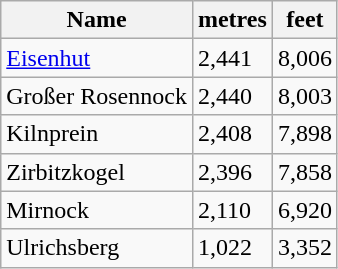<table class="wikitable sortable">
<tr>
<th>Name</th>
<th>metres</th>
<th>feet</th>
</tr>
<tr>
<td><a href='#'>Eisenhut</a></td>
<td>2,441</td>
<td>8,006</td>
</tr>
<tr>
<td>Großer Rosennock</td>
<td>2,440</td>
<td>8,003</td>
</tr>
<tr>
<td>Kilnprein</td>
<td>2,408</td>
<td>7,898</td>
</tr>
<tr>
<td>Zirbitzkogel</td>
<td>2,396</td>
<td>7,858</td>
</tr>
<tr>
<td>Mirnock</td>
<td>2,110</td>
<td>6,920</td>
</tr>
<tr>
<td>Ulrichsberg</td>
<td>1,022</td>
<td>3,352</td>
</tr>
</table>
